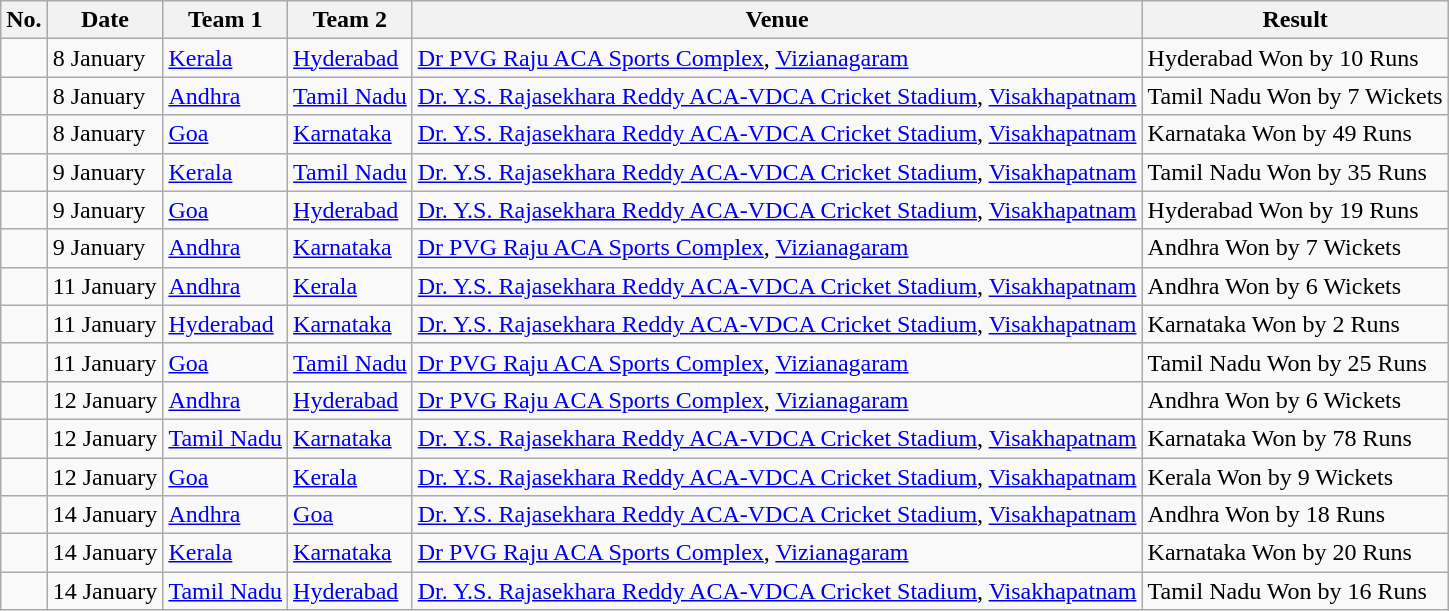<table class="wikitable collapsible collapsed">
<tr>
<th>No.</th>
<th>Date</th>
<th>Team 1</th>
<th>Team 2</th>
<th>Venue</th>
<th>Result</th>
</tr>
<tr>
<td> </td>
<td>8 January</td>
<td><a href='#'>Kerala</a></td>
<td><a href='#'>Hyderabad</a></td>
<td><a href='#'>Dr PVG Raju ACA Sports Complex</a>, <a href='#'>Vizianagaram</a></td>
<td>Hyderabad Won by 10 Runs</td>
</tr>
<tr>
<td> </td>
<td>8 January</td>
<td><a href='#'>Andhra</a></td>
<td><a href='#'>Tamil Nadu</a></td>
<td><a href='#'>Dr. Y.S. Rajasekhara Reddy ACA-VDCA Cricket Stadium</a>, <a href='#'>Visakhapatnam</a></td>
<td>Tamil Nadu Won by 7 Wickets</td>
</tr>
<tr>
<td> </td>
<td>8 January</td>
<td><a href='#'>Goa</a></td>
<td><a href='#'>Karnataka</a></td>
<td><a href='#'>Dr. Y.S. Rajasekhara Reddy ACA-VDCA Cricket Stadium</a>, <a href='#'>Visakhapatnam</a></td>
<td>Karnataka Won by 49 Runs</td>
</tr>
<tr>
<td> </td>
<td>9 January</td>
<td><a href='#'>Kerala</a></td>
<td><a href='#'>Tamil Nadu</a></td>
<td><a href='#'>Dr. Y.S. Rajasekhara Reddy ACA-VDCA Cricket Stadium</a>, <a href='#'>Visakhapatnam</a></td>
<td>Tamil Nadu Won by 35 Runs</td>
</tr>
<tr>
<td> </td>
<td>9 January</td>
<td><a href='#'>Goa</a></td>
<td><a href='#'>Hyderabad</a></td>
<td><a href='#'>Dr. Y.S. Rajasekhara Reddy ACA-VDCA Cricket Stadium</a>, <a href='#'>Visakhapatnam</a></td>
<td>Hyderabad Won by 19 Runs</td>
</tr>
<tr>
<td> </td>
<td>9 January</td>
<td><a href='#'>Andhra</a></td>
<td><a href='#'>Karnataka</a></td>
<td><a href='#'>Dr PVG Raju ACA Sports Complex</a>, <a href='#'>Vizianagaram</a></td>
<td>Andhra Won by 7 Wickets</td>
</tr>
<tr>
<td> </td>
<td>11 January</td>
<td><a href='#'>Andhra</a></td>
<td><a href='#'>Kerala</a></td>
<td><a href='#'>Dr. Y.S. Rajasekhara Reddy ACA-VDCA Cricket Stadium</a>, <a href='#'>Visakhapatnam</a></td>
<td>Andhra Won by 6 Wickets</td>
</tr>
<tr>
<td> </td>
<td>11 January</td>
<td><a href='#'>Hyderabad</a></td>
<td><a href='#'>Karnataka</a></td>
<td><a href='#'>Dr. Y.S. Rajasekhara Reddy ACA-VDCA Cricket Stadium</a>, <a href='#'>Visakhapatnam</a></td>
<td>Karnataka Won by 2 Runs</td>
</tr>
<tr>
<td> </td>
<td>11 January</td>
<td><a href='#'>Goa</a></td>
<td><a href='#'>Tamil Nadu</a></td>
<td><a href='#'>Dr PVG Raju ACA Sports Complex</a>, <a href='#'>Vizianagaram</a></td>
<td>Tamil Nadu Won by 25 Runs</td>
</tr>
<tr>
<td> </td>
<td>12 January</td>
<td><a href='#'>Andhra</a></td>
<td><a href='#'>Hyderabad</a></td>
<td><a href='#'>Dr PVG Raju ACA Sports Complex</a>, <a href='#'>Vizianagaram</a></td>
<td>Andhra Won by 6 Wickets</td>
</tr>
<tr>
<td> </td>
<td>12 January</td>
<td><a href='#'>Tamil Nadu</a></td>
<td><a href='#'>Karnataka</a></td>
<td><a href='#'>Dr. Y.S. Rajasekhara Reddy ACA-VDCA Cricket Stadium</a>, <a href='#'>Visakhapatnam</a></td>
<td>Karnataka Won by 78 Runs</td>
</tr>
<tr>
<td> </td>
<td>12 January</td>
<td><a href='#'>Goa</a></td>
<td><a href='#'>Kerala</a></td>
<td><a href='#'>Dr. Y.S. Rajasekhara Reddy ACA-VDCA Cricket Stadium</a>, <a href='#'>Visakhapatnam</a></td>
<td>Kerala Won by 9 Wickets</td>
</tr>
<tr>
<td> </td>
<td>14 January</td>
<td><a href='#'>Andhra</a></td>
<td><a href='#'>Goa</a></td>
<td><a href='#'>Dr. Y.S. Rajasekhara Reddy ACA-VDCA Cricket Stadium</a>, <a href='#'>Visakhapatnam</a></td>
<td>Andhra Won by 18 Runs</td>
</tr>
<tr>
<td> </td>
<td>14 January</td>
<td><a href='#'>Kerala</a></td>
<td><a href='#'>Karnataka</a></td>
<td><a href='#'>Dr PVG Raju ACA Sports Complex</a>, <a href='#'>Vizianagaram</a></td>
<td>Karnataka Won by 20 Runs</td>
</tr>
<tr>
<td> </td>
<td>14 January</td>
<td><a href='#'>Tamil Nadu</a></td>
<td><a href='#'>Hyderabad</a></td>
<td><a href='#'>Dr. Y.S. Rajasekhara Reddy ACA-VDCA Cricket Stadium</a>, <a href='#'>Visakhapatnam</a></td>
<td>Tamil Nadu Won by 16 Runs</td>
</tr>
</table>
